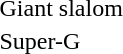<table>
<tr>
<td>Giant slalom<br></td>
<td></td>
<td></td>
<td></td>
</tr>
<tr>
<td>Super-G<br></td>
<td></td>
<td></td>
<td></td>
</tr>
</table>
